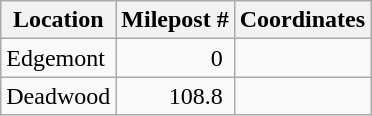<table class="wikitable">
<tr>
<th>Location</th>
<th>Milepost #</th>
<th>Coordinates</th>
</tr>
<tr>
<td>Edgemont</td>
<td align="right">0 </td>
<td></td>
</tr>
<tr>
<td>Deadwood</td>
<td align="right">108.8 </td>
<td></td>
</tr>
</table>
